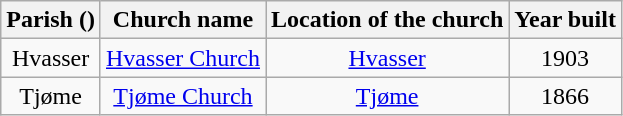<table class="wikitable" style="text-align:center">
<tr>
<th>Parish ()</th>
<th>Church name</th>
<th>Location of the church</th>
<th>Year built</th>
</tr>
<tr>
<td rowspan="1">Hvasser</td>
<td><a href='#'>Hvasser Church</a></td>
<td><a href='#'>Hvasser</a></td>
<td>1903</td>
</tr>
<tr>
<td rowspan="1">Tjøme</td>
<td><a href='#'>Tjøme Church</a></td>
<td><a href='#'>Tjøme</a></td>
<td>1866</td>
</tr>
</table>
